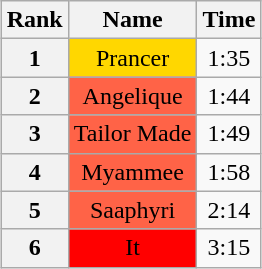<table class="wikitable" style="margin:1em auto; text-align:center">
<tr>
<th>Rank</th>
<th>Name</th>
<th>Time</th>
</tr>
<tr>
<th>1</th>
<td style="background:gold;">Prancer</td>
<td>1:35</td>
</tr>
<tr>
<th>2</th>
<td style="background:tomato;">Angelique</td>
<td>1:44</td>
</tr>
<tr>
<th>3</th>
<td style="background:tomato;">Tailor Made</td>
<td>1:49</td>
</tr>
<tr>
<th>4</th>
<td style="background:tomato;">Myammee</td>
<td>1:58</td>
</tr>
<tr>
<th>5</th>
<td style="background:tomato;">Saaphyri</td>
<td>2:14</td>
</tr>
<tr>
<th>6</th>
<td style="background:red;">It</td>
<td>3:15</td>
</tr>
</table>
